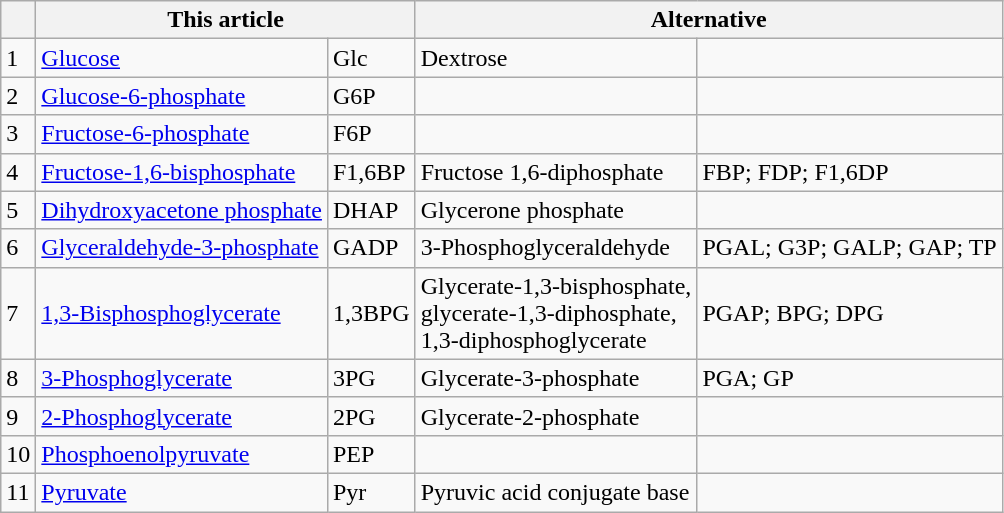<table class="wikitable">
<tr>
<th></th>
<th colspan="2">This article</th>
<th colspan="2">Alternative</th>
</tr>
<tr>
<td>1</td>
<td><a href='#'>Glucose</a></td>
<td>Glc</td>
<td>Dextrose</td>
<td></td>
</tr>
<tr>
<td>2</td>
<td><a href='#'>Glucose-6-phosphate</a></td>
<td>G6P</td>
<td></td>
<td></td>
</tr>
<tr>
<td>3</td>
<td><a href='#'>Fructose-6-phosphate</a></td>
<td>F6P</td>
<td></td>
<td></td>
</tr>
<tr>
<td>4</td>
<td><a href='#'>Fructose-1,6-bisphosphate</a></td>
<td>F1,6BP</td>
<td>Fructose 1,6-diphosphate</td>
<td>FBP; FDP; F1,6DP</td>
</tr>
<tr>
<td>5</td>
<td><a href='#'>Dihydroxyacetone phosphate</a></td>
<td>DHAP</td>
<td>Glycerone phosphate</td>
<td></td>
</tr>
<tr>
<td>6</td>
<td><a href='#'>Glyceraldehyde-3-phosphate</a></td>
<td>GADP</td>
<td>3-Phosphoglyceraldehyde</td>
<td>PGAL; G3P; GALP; GAP; TP</td>
</tr>
<tr>
<td>7</td>
<td><a href='#'>1,3-Bisphosphoglycerate</a></td>
<td>1,3BPG</td>
<td>Glycerate-1,3-bisphosphate,<br>glycerate-1,3-diphosphate,<br>1,3-diphosphoglycerate</td>
<td>PGAP; BPG; DPG</td>
</tr>
<tr>
<td>8</td>
<td><a href='#'>3-Phosphoglycerate</a></td>
<td>3PG</td>
<td>Glycerate-3-phosphate</td>
<td>PGA; GP</td>
</tr>
<tr>
<td>9</td>
<td><a href='#'>2-Phosphoglycerate</a></td>
<td>2PG</td>
<td>Glycerate-2-phosphate</td>
<td></td>
</tr>
<tr>
<td>10</td>
<td><a href='#'>Phosphoenolpyruvate</a></td>
<td>PEP</td>
<td></td>
<td></td>
</tr>
<tr>
<td>11</td>
<td><a href='#'>Pyruvate</a></td>
<td>Pyr</td>
<td>Pyruvic acid conjugate base</td>
<td></td>
</tr>
</table>
